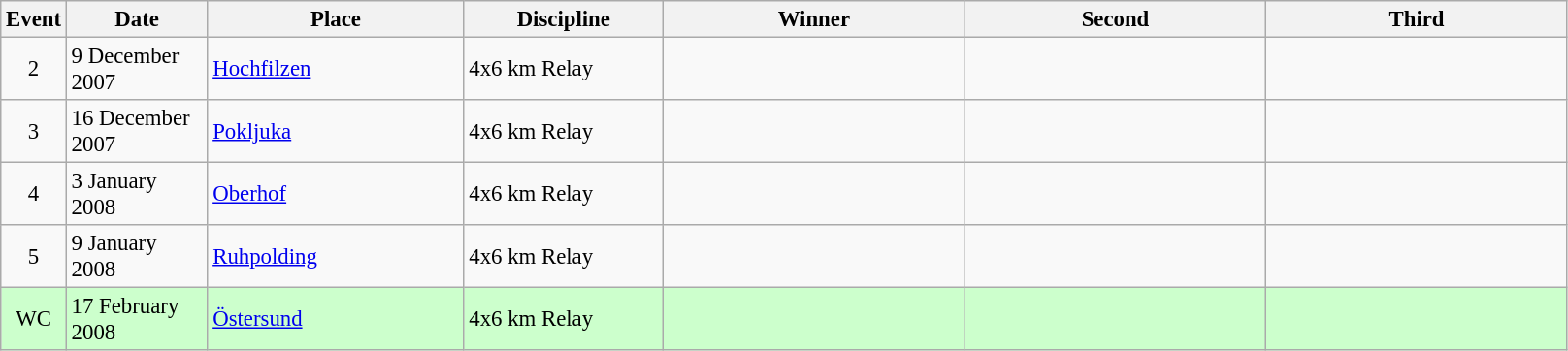<table class="wikitable" style="font-size:95%;">
<tr>
<th width="30">Event</th>
<th width="90">Date</th>
<th width="169">Place</th>
<th width="130">Discipline</th>
<th width="200">Winner</th>
<th width="200">Second</th>
<th width="200">Third</th>
</tr>
<tr>
<td align=center>2</td>
<td>9 December 2007</td>
<td> <a href='#'>Hochfilzen</a></td>
<td>4x6 km Relay</td>
<td></td>
<td></td>
<td></td>
</tr>
<tr>
<td align=center>3</td>
<td>16 December 2007</td>
<td> <a href='#'>Pokljuka</a></td>
<td>4x6 km Relay</td>
<td></td>
<td></td>
<td></td>
</tr>
<tr>
<td align=center>4</td>
<td>3 January 2008</td>
<td> <a href='#'>Oberhof</a></td>
<td>4x6 km Relay</td>
<td></td>
<td></td>
<td></td>
</tr>
<tr>
<td align=center>5</td>
<td>9 January 2008</td>
<td> <a href='#'>Ruhpolding</a></td>
<td>4x6 km Relay</td>
<td></td>
<td></td>
<td></td>
</tr>
<tr style="background:#CCFFCC">
<td align=center>WC</td>
<td>17 February 2008</td>
<td> <a href='#'>Östersund</a></td>
<td>4x6 km Relay</td>
<td></td>
<td></td>
<td></td>
</tr>
</table>
